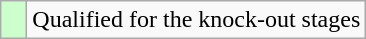<table class="wikitable">
<tr>
<td width=10px bgcolor="#ccffcc"></td>
<td>Qualified for the knock-out stages</td>
</tr>
</table>
